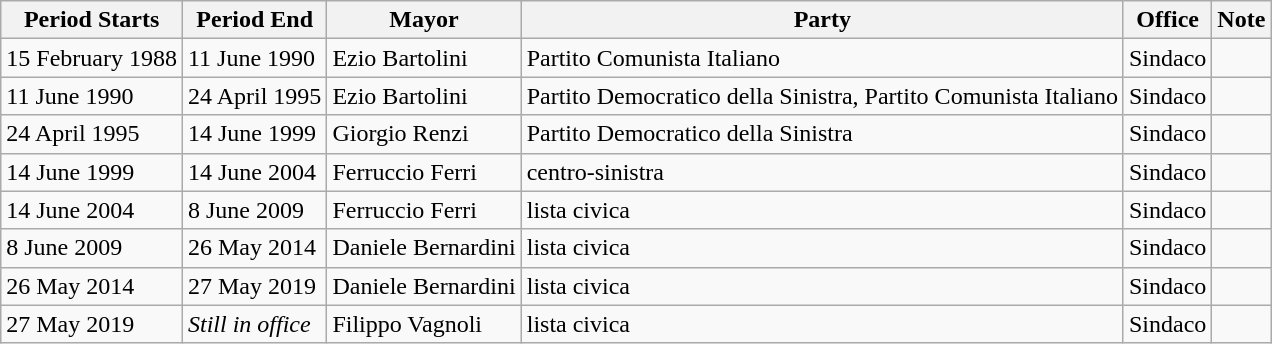<table class="wikitable">
<tr>
<th>Period Starts</th>
<th>Period End</th>
<th>Mayor</th>
<th>Party</th>
<th>Office</th>
<th>Note</th>
</tr>
<tr>
<td>15 February 1988</td>
<td>11 June 1990</td>
<td>Ezio Bartolini</td>
<td>Partito Comunista Italiano</td>
<td>Sindaco</td>
<td></td>
</tr>
<tr>
<td>11 June 1990</td>
<td>24 April 1995</td>
<td>Ezio Bartolini</td>
<td>Partito Democratico della Sinistra, Partito Comunista Italiano</td>
<td>Sindaco</td>
<td></td>
</tr>
<tr>
<td>24 April 1995</td>
<td>14 June 1999</td>
<td>Giorgio Renzi</td>
<td>Partito Democratico della Sinistra</td>
<td>Sindaco</td>
<td></td>
</tr>
<tr>
<td>14 June 1999</td>
<td>14 June 2004</td>
<td>Ferruccio Ferri</td>
<td>centro-sinistra</td>
<td>Sindaco</td>
<td></td>
</tr>
<tr>
<td>14 June 2004</td>
<td>8 June 2009</td>
<td>Ferruccio Ferri</td>
<td>lista civica</td>
<td>Sindaco</td>
<td></td>
</tr>
<tr>
<td>8 June 2009</td>
<td>26 May 2014</td>
<td>Daniele Bernardini</td>
<td>lista civica</td>
<td>Sindaco</td>
<td></td>
</tr>
<tr>
<td>26 May 2014</td>
<td>27 May 2019</td>
<td>Daniele Bernardini</td>
<td>lista civica</td>
<td>Sindaco</td>
<td></td>
</tr>
<tr>
<td>27 May 2019</td>
<td><em>Still in office</em></td>
<td>Filippo Vagnoli</td>
<td>lista civica</td>
<td>Sindaco</td>
<td></td>
</tr>
</table>
